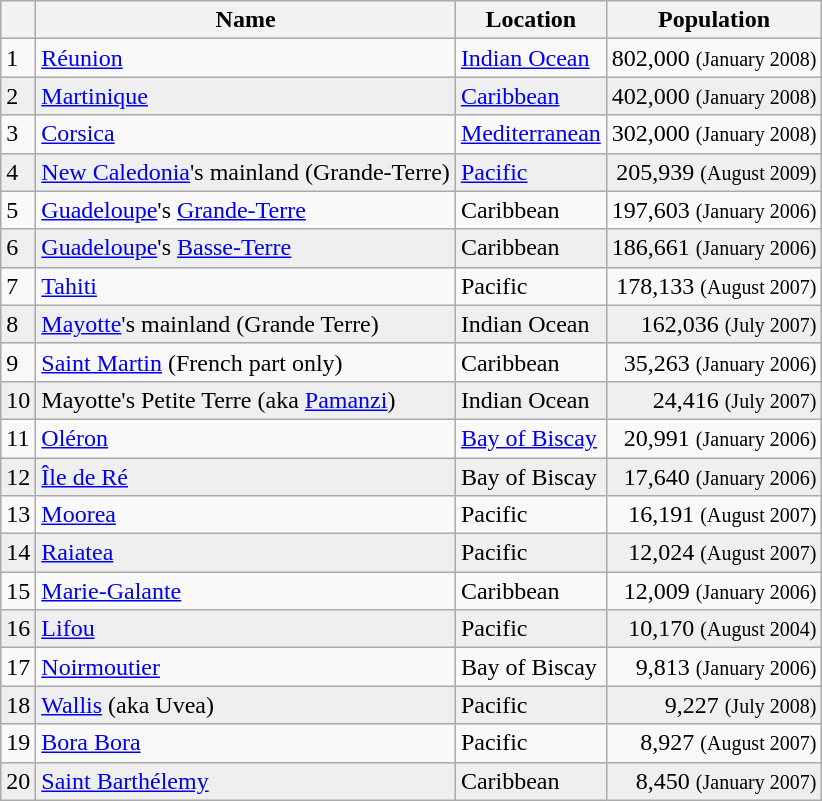<table class="wikitable sortable">
<tr valign="top">
<th> </th>
<th>Name</th>
<th>Location</th>
<th>Population</th>
</tr>
<tr>
<td>1</td>
<td><a href='#'>Réunion</a></td>
<td><a href='#'>Indian Ocean</a></td>
<td style="text-align:right;">802,000 <small>(January 2008)</small></td>
</tr>
<tr style="background:#efefef;">
<td>2</td>
<td><a href='#'>Martinique</a></td>
<td><a href='#'>Caribbean</a></td>
<td style="text-align:right;">402,000 <small>(January 2008)</small></td>
</tr>
<tr>
<td>3</td>
<td><a href='#'>Corsica</a></td>
<td><a href='#'>Mediterranean</a></td>
<td style="text-align:right;">302,000 <small>(January 2008)</small></td>
</tr>
<tr style="background:#efefef;">
<td>4</td>
<td><a href='#'>New Caledonia</a>'s mainland (Grande-Terre)</td>
<td><a href='#'>Pacific</a></td>
<td style="text-align:right;">205,939 <small>(August 2009)</small></td>
</tr>
<tr>
<td>5</td>
<td><a href='#'>Guadeloupe</a>'s <a href='#'>Grande-Terre</a></td>
<td>Caribbean</td>
<td style="text-align:right;">197,603 <small>(January 2006)</small></td>
</tr>
<tr style="background:#efefef;">
<td>6</td>
<td><a href='#'>Guadeloupe</a>'s <a href='#'>Basse-Terre</a></td>
<td>Caribbean</td>
<td style="text-align:right;">186,661 <small>(January 2006)</small></td>
</tr>
<tr>
<td>7</td>
<td><a href='#'>Tahiti</a></td>
<td>Pacific</td>
<td style="text-align:right;">178,133 <small>(August 2007)</small></td>
</tr>
<tr style="background:#efefef;">
<td>8</td>
<td><a href='#'>Mayotte</a>'s mainland (Grande Terre)</td>
<td>Indian Ocean</td>
<td style="text-align:right;">162,036 <small>(July 2007)</small></td>
</tr>
<tr>
<td>9</td>
<td><a href='#'>Saint Martin</a> (French part only)</td>
<td>Caribbean</td>
<td style="text-align:right;">35,263 <small>(January 2006)</small></td>
</tr>
<tr style="background:#efefef;">
<td>10</td>
<td>Mayotte's Petite Terre (aka <a href='#'>Pamanzi</a>)</td>
<td>Indian Ocean</td>
<td style="text-align:right;">24,416 <small>(July 2007)</small></td>
</tr>
<tr>
<td>11</td>
<td><a href='#'>Oléron</a></td>
<td><a href='#'>Bay of Biscay</a></td>
<td style="text-align:right;">20,991 <small>(January 2006)</small></td>
</tr>
<tr style="background:#efefef;">
<td>12</td>
<td><a href='#'>Île de Ré</a></td>
<td>Bay of Biscay</td>
<td style="text-align:right;">17,640 <small>(January 2006)</small></td>
</tr>
<tr>
<td>13</td>
<td><a href='#'>Moorea</a></td>
<td>Pacific</td>
<td style="text-align:right;">16,191 <small>(August 2007)</small></td>
</tr>
<tr style="background:#efefef;">
<td>14</td>
<td><a href='#'>Raiatea</a></td>
<td>Pacific</td>
<td style="text-align:right;">12,024 <small>(August 2007)</small></td>
</tr>
<tr>
<td>15</td>
<td><a href='#'>Marie-Galante</a></td>
<td>Caribbean</td>
<td style="text-align:right;">12,009 <small>(January 2006)</small></td>
</tr>
<tr style="background:#efefef;">
<td>16</td>
<td><a href='#'>Lifou</a></td>
<td>Pacific</td>
<td style="text-align:right;">10,170 <small>(August 2004)</small></td>
</tr>
<tr>
<td>17</td>
<td><a href='#'>Noirmoutier</a></td>
<td>Bay of Biscay</td>
<td style="text-align:right;">9,813 <small>(January 2006)</small></td>
</tr>
<tr style="background:#efefef;">
<td>18</td>
<td><a href='#'>Wallis</a> (aka Uvea)</td>
<td>Pacific</td>
<td style="text-align:right;">9,227 <small>(July 2008)</small></td>
</tr>
<tr>
<td>19</td>
<td><a href='#'>Bora Bora</a></td>
<td>Pacific</td>
<td style="text-align:right;">8,927 <small>(August 2007)</small></td>
</tr>
<tr style="background:#efefef;">
<td>20</td>
<td><a href='#'>Saint Barthélemy</a></td>
<td>Caribbean</td>
<td style="text-align:right;">8,450 <small>(January 2007)</small></td>
</tr>
</table>
